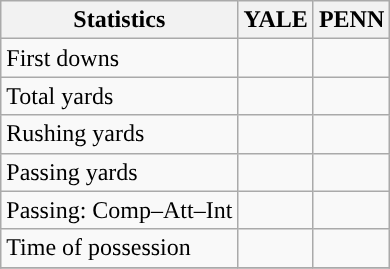<table class="wikitable" style="float: left;">
<tr>
<th>Statistics</th>
<th>YALE</th>
<th>PENN</th>
</tr>
<tr>
<td>First downs</td>
<td></td>
<td></td>
</tr>
<tr>
<td>Total yards</td>
<td></td>
<td></td>
</tr>
<tr>
<td>Rushing yards</td>
<td></td>
<td></td>
</tr>
<tr>
<td>Passing yards</td>
<td></td>
<td></td>
</tr>
<tr>
<td>Passing: Comp–Att–Int</td>
<td></td>
<td></td>
</tr>
<tr>
<td>Time of possession</td>
<td></td>
<td></td>
</tr>
<tr>
</tr>
</table>
